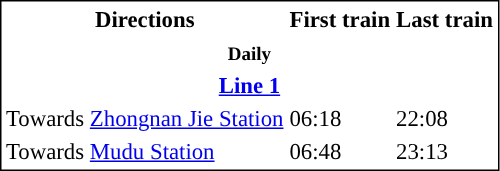<table style="text-align:centre; font-size:95%; border:1px solid black">
<tr>
<th>Directions</th>
<th>First train</th>
<th>Last train</th>
</tr>
<tr>
<th colspan="5" style="text-align:center"><small>Daily</small></th>
</tr>
<tr>
<th colspan="8" style="background-color:#"><a href='#'>Line 1</a></th>
</tr>
<tr>
<td>Towards <a href='#'>Zhongnan Jie Station</a></td>
<td>06:18</td>
<td>22:08</td>
</tr>
<tr>
<td>Towards <a href='#'>Mudu Station</a></td>
<td>06:48</td>
<td>23:13</td>
</tr>
</table>
